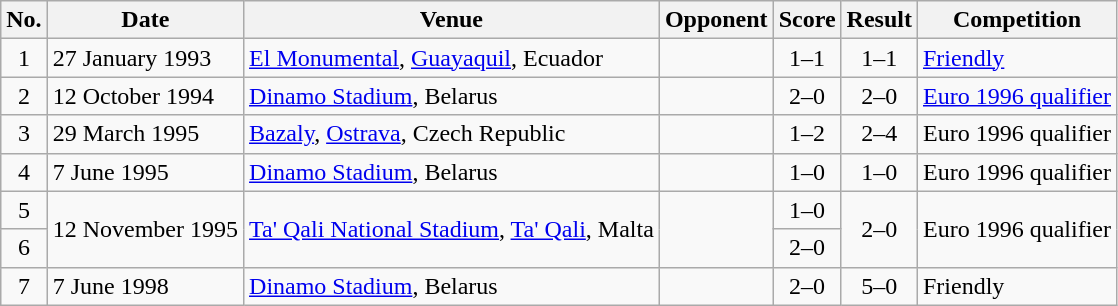<table class="wikitable sortable">
<tr>
<th scope="col">No.</th>
<th scope="col">Date</th>
<th scope="col">Venue</th>
<th scope="col">Opponent</th>
<th scope="col">Score</th>
<th scope="col">Result</th>
<th scope="col">Competition</th>
</tr>
<tr>
<td align="center">1</td>
<td>27 January 1993</td>
<td><a href='#'>El Monumental</a>, <a href='#'>Guayaquil</a>, Ecuador</td>
<td></td>
<td align="center">1–1</td>
<td align="center">1–1</td>
<td><a href='#'>Friendly</a></td>
</tr>
<tr>
<td align="center">2</td>
<td>12 October 1994</td>
<td><a href='#'>Dinamo Stadium</a>, Belarus</td>
<td></td>
<td align="center">2–0</td>
<td align="center">2–0</td>
<td><a href='#'>Euro 1996 qualifier</a></td>
</tr>
<tr>
<td align="center">3</td>
<td>29 March 1995</td>
<td><a href='#'>Bazaly</a>, <a href='#'>Ostrava</a>, Czech Republic</td>
<td></td>
<td align="center">1–2</td>
<td align="center">2–4</td>
<td>Euro 1996 qualifier</td>
</tr>
<tr>
<td align="center">4</td>
<td>7 June 1995</td>
<td><a href='#'>Dinamo Stadium</a>, Belarus</td>
<td></td>
<td align="center">1–0</td>
<td align="center">1–0</td>
<td>Euro 1996 qualifier</td>
</tr>
<tr>
<td align="center">5</td>
<td rowspan="2">12 November 1995</td>
<td rowspan="2"><a href='#'>Ta' Qali National Stadium</a>, <a href='#'>Ta' Qali</a>, Malta</td>
<td rowspan="2"></td>
<td align="center">1–0</td>
<td rowspan=2 align="center">2–0</td>
<td rowspan="2">Euro 1996 qualifier</td>
</tr>
<tr>
<td align="center">6</td>
<td align="center">2–0</td>
</tr>
<tr>
<td align="center">7</td>
<td>7 June 1998</td>
<td><a href='#'>Dinamo Stadium</a>, Belarus</td>
<td></td>
<td align="center">2–0</td>
<td align="center">5–0</td>
<td>Friendly</td>
</tr>
</table>
